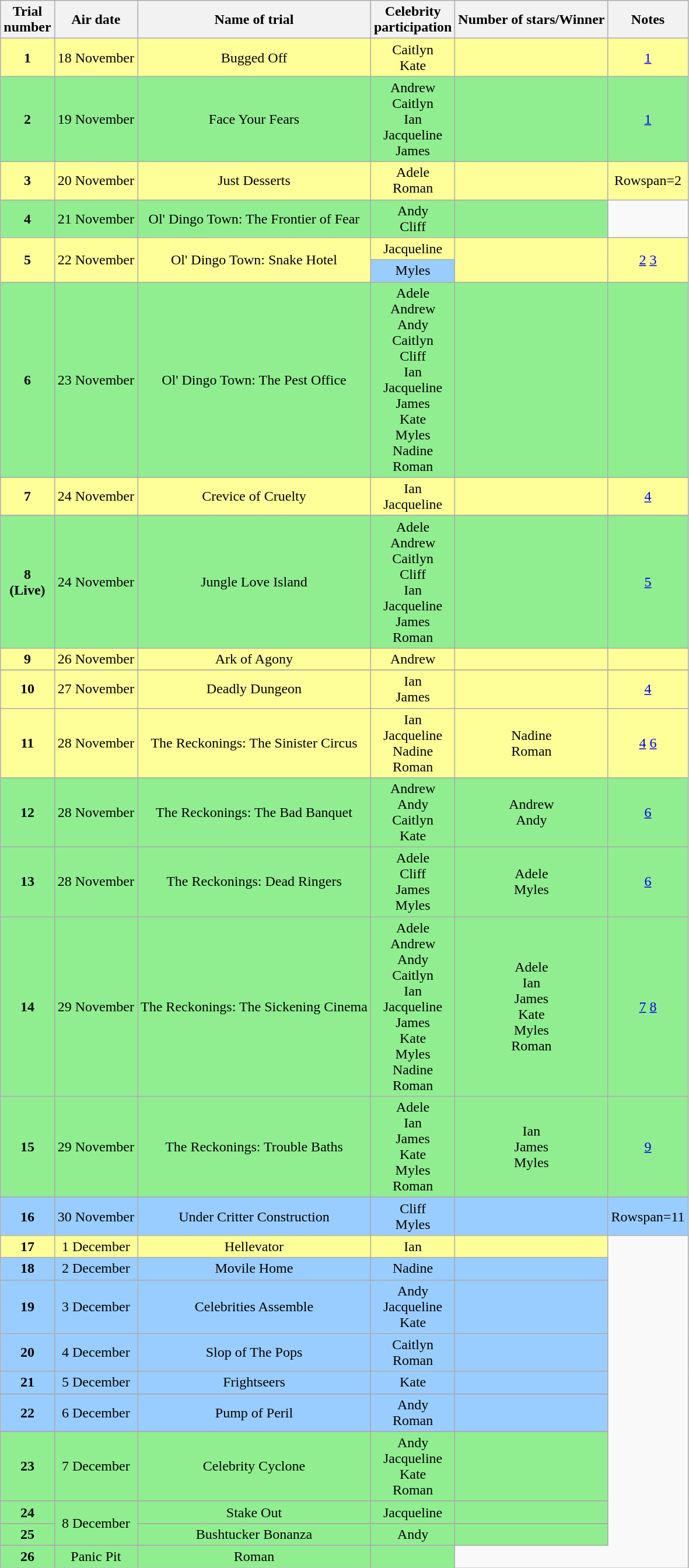<table class=wikitable style="text-align:center">
<tr>
<th scope="col">Trial<br>number</th>
<th scope="col">Air date</th>
<th scope="col">Name of trial</th>
<th scope="col">Celebrity<br>participation</th>
<th scope="col">Number of stars/Winner</th>
<th scope="col">Notes</th>
</tr>
<tr style="background:#ff9;">
<td><strong>1</strong></td>
<td>18 November</td>
<td>Bugged Off</td>
<td>Caitlyn<br>Kate</td>
<td></td>
<td><a href='#'>1</a></td>
</tr>
<tr style="background:lightgreen;">
<td><strong>2</strong></td>
<td>19 November</td>
<td>Face Your Fears</td>
<td>Andrew<br>Caitlyn<br>Ian<br>Jacqueline<br>James</td>
<td></td>
<td><a href='#'>1</a></td>
</tr>
<tr style="background:#ff9;">
<td><strong>3</strong></td>
<td>20 November</td>
<td>Just Desserts</td>
<td>Adele<br>Roman</td>
<td></td>
<td>Rowspan=2</td>
</tr>
<tr style="background:lightgreen;">
<td><strong>4</strong></td>
<td>21 November</td>
<td>Ol' Dingo Town: The Frontier of Fear</td>
<td>Andy<br>Cliff</td>
<td></td>
</tr>
<tr style="background:#ff9;">
<td rowspan=2><strong>5</strong></td>
<td rowspan=2>22 November</td>
<td rowspan=2>Ol' Dingo Town: Snake Hotel</td>
<td>Jacqueline</td>
<td rowspan=2></td>
<td rowspan=2><a href='#'>2</a> <a href='#'>3</a></td>
</tr>
<tr style="background:#99CCFF;">
<td>Myles</td>
</tr>
<tr style="background:lightgreen;">
<td><strong>6</strong></td>
<td>23 November</td>
<td>Ol' Dingo Town: The Pest Office</td>
<td>Adele<br>Andrew<br>Andy<br>Caitlyn<br>Cliff<br>Ian<br>Jacqueline<br>James<br>Kate<br>Myles<br>Nadine<br>Roman</td>
<td></td>
<td></td>
</tr>
<tr style="background:#ff9;">
<td><strong>7</strong></td>
<td>24 November</td>
<td>Crevice of Cruelty</td>
<td>Ian<br>Jacqueline</td>
<td></td>
<td><a href='#'>4</a></td>
</tr>
<tr>
</tr>
<tr style="background:lightgreen;">
<td><strong>8<br>(Live)</strong></td>
<td>24 November</td>
<td>Jungle Love Island</td>
<td>Adele<br>Andrew<br>Caitlyn<br>Cliff<br>Ian<br>Jacqueline<br>James<br>Roman</td>
<td></td>
<td><a href='#'>5</a></td>
</tr>
<tr style="background:#ff9;">
<td><strong>9</strong></td>
<td>26 November</td>
<td>Ark of Agony</td>
<td>Andrew</td>
<td></td>
<td></td>
</tr>
<tr>
</tr>
<tr style="background:#ff9;">
<td><strong>10</strong></td>
<td>27 November</td>
<td>Deadly Dungeon</td>
<td>Ian<br>James</td>
<td></td>
<td><a href='#'>4</a></td>
</tr>
<tr style="background:#ff9;">
<td><strong>11</strong></td>
<td>28 November</td>
<td>The Reckonings: The Sinister Circus</td>
<td>Ian<br>Jacqueline<br>Nadine<br>Roman</td>
<td>Nadine<br>Roman</td>
<td><a href='#'>4</a> <a href='#'>6</a></td>
</tr>
<tr style="background:lightgreen;">
<td><strong>12</strong></td>
<td>28 November</td>
<td>The Reckonings: The Bad Banquet</td>
<td>Andrew<br>Andy<br>Caitlyn<br>Kate</td>
<td>Andrew<br>Andy</td>
<td><a href='#'>6</a></td>
</tr>
<tr style="background:lightgreen;">
<td><strong>13</strong></td>
<td>28 November</td>
<td>The Reckonings: Dead Ringers</td>
<td>Adele<br>Cliff<br>James<br>Myles</td>
<td>Adele<br>Myles</td>
<td><a href='#'>6</a></td>
</tr>
<tr style="background:lightgreen;">
<td><strong>14</strong></td>
<td>29 November</td>
<td>The Reckonings: The Sickening Cinema</td>
<td>Adele<br>Andrew<br>Andy<br>Caitlyn<br>Ian<br>Jacqueline<br>James<br>Kate<br>Myles<br>Nadine<br>Roman</td>
<td>Adele<br>Ian<br>James<br>Kate<br>Myles<br>Roman<br></td>
<td><a href='#'>7</a> <a href='#'>8</a></td>
</tr>
<tr style="background:lightgreen;">
<td><strong>15</strong></td>
<td>29 November</td>
<td>The Reckonings: Trouble Baths</td>
<td>Adele<br>Ian<br>James<br>Kate<br>Myles<br>Roman</td>
<td>Ian<br>James<br>Myles</td>
<td><a href='#'>9</a></td>
</tr>
<tr style="background:#99CCFF;">
<td><strong>16</strong></td>
<td>30 November</td>
<td>Under Critter Construction</td>
<td>Cliff<br>Myles</td>
<td></td>
<td>Rowspan=11</td>
</tr>
<tr style="background:#ff9;">
<td><strong>17</strong></td>
<td>1 December</td>
<td>Hellevator</td>
<td>Ian</td>
<td></td>
</tr>
<tr style="background:#99CCFF;">
<td><strong>18</strong></td>
<td>2 December</td>
<td>Movile Home</td>
<td>Nadine</td>
<td></td>
</tr>
<tr style="background:#99CCFF;">
<td><strong>19</strong></td>
<td>3 December</td>
<td>Celebrities Assemble</td>
<td>Andy<br>Jacqueline<br>Kate</td>
<td></td>
</tr>
<tr style="background:#99CCFF;">
<td><strong>20</strong></td>
<td>4 December</td>
<td>Slop of The Pops</td>
<td>Caitlyn<br>Roman</td>
<td></td>
</tr>
<tr style="background:#99CCFF;">
<td><strong>21</strong></td>
<td>5 December</td>
<td>Frightseers</td>
<td>Kate</td>
<td></td>
</tr>
<tr>
</tr>
<tr style="background:#99CCFF;">
<td><strong>22</strong></td>
<td>6 December</td>
<td>Pump of Peril</td>
<td>Andy<br>Roman</td>
<td></td>
</tr>
<tr>
</tr>
<tr style="background:lightgreen;">
<td><strong>23</strong></td>
<td>7 December</td>
<td>Celebrity Cyclone</td>
<td>Andy<br>Jacqueline<br>Kate<br>Roman</td>
<td></td>
</tr>
<tr>
</tr>
<tr style="background:lightgreen;">
<td><strong>24</strong></td>
<td rowspan="3">8 December</td>
<td>Stake Out</td>
<td>Jacqueline</td>
<td></td>
</tr>
<tr>
</tr>
<tr style="background:lightgreen;">
<td><strong>25</strong></td>
<td>Bushtucker Bonanza</td>
<td>Andy</td>
<td></td>
</tr>
<tr>
</tr>
<tr style="background:lightgreen;">
<td><strong>26</strong></td>
<td>Panic Pit</td>
<td>Roman</td>
<td></td>
</tr>
</table>
